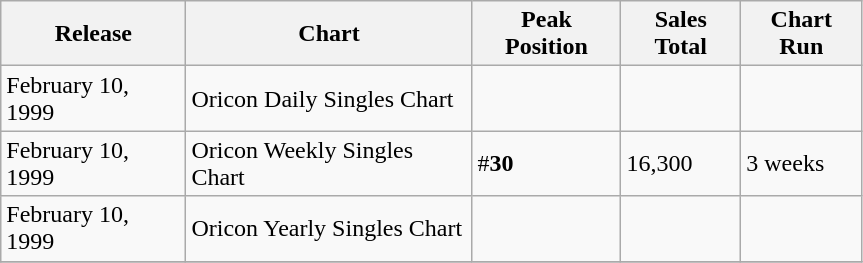<table class="wikitable" width="575px">
<tr>
<th align="left">Release</th>
<th align="left">Chart</th>
<th align="left">Peak Position</th>
<th align="left">Sales Total</th>
<th align="left">Chart Run</th>
</tr>
<tr>
<td align="left">February 10, 1999</td>
<td align="left">Oricon Daily Singles Chart</td>
<td align="left"></td>
<td align="left"></td>
<td align="left"></td>
</tr>
<tr>
<td align="left">February 10, 1999</td>
<td align="left">Oricon Weekly Singles Chart</td>
<td align="left">#<strong>30</strong></td>
<td align="left">16,300</td>
<td align="left">3 weeks</td>
</tr>
<tr>
<td align="left">February 10, 1999</td>
<td align="left">Oricon Yearly Singles Chart</td>
<td align="left"></td>
<td align="left"></td>
<td align="left"></td>
</tr>
<tr>
</tr>
</table>
